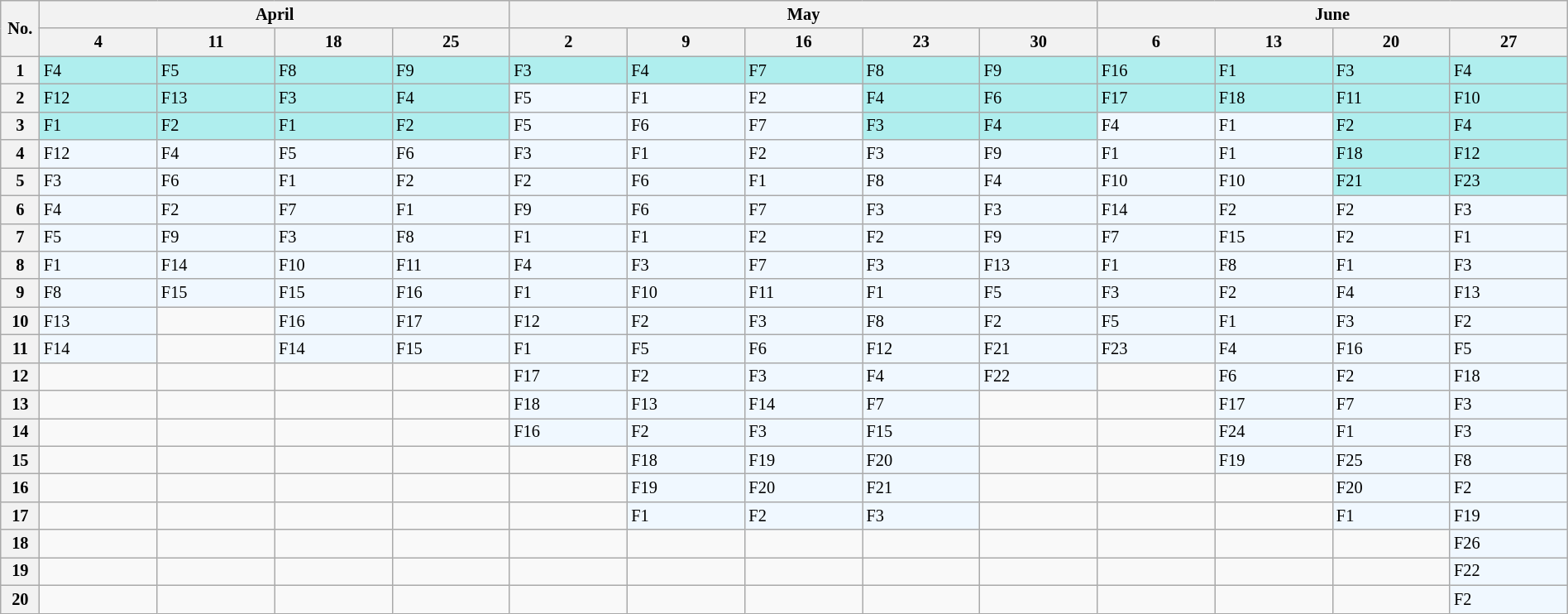<table class="wikitable" style="font-size: 85%; width: 100%">
<tr>
<th rowspan=2 width=25>No.</th>
<th colspan=4>April</th>
<th colspan=5>May</th>
<th colspan=4>June</th>
</tr>
<tr>
<th>4</th>
<th>11</th>
<th>18</th>
<th>25</th>
<th>2</th>
<th>9</th>
<th>16</th>
<th>23</th>
<th>30</th>
<th>6</th>
<th>13</th>
<th>20</th>
<th>27</th>
</tr>
<tr>
<th>1</th>
<td style="background:#afeeee;"> F4</td>
<td style="background:#afeeee;"> F5</td>
<td style="background:#afeeee;"> F8</td>
<td style="background:#afeeee;"> F9</td>
<td style="background:#afeeee;"> F3</td>
<td style="background:#afeeee;"> F4</td>
<td style="background:#afeeee;"> F7</td>
<td style="background:#afeeee;"> F8</td>
<td style="background:#afeeee;"> F9</td>
<td style="background:#afeeee;"> F16</td>
<td style="background:#afeeee;"> F1</td>
<td style="background:#afeeee;"> F3</td>
<td style="background:#afeeee;"> F4</td>
</tr>
<tr>
<th>2</th>
<td style="background:#afeeee;"> F12</td>
<td style="background:#afeeee;"> F13</td>
<td style="background:#afeeee;"> F3</td>
<td style="background:#afeeee;"> F4</td>
<td style="background:#f0f8ff;"> F5</td>
<td style="background:#f0f8ff;"> F1</td>
<td style="background:#f0f8ff;"> F2</td>
<td style="background:#afeeee;"> F4</td>
<td style="background:#afeeee;"> F6</td>
<td style="background:#afeeee;"> F17</td>
<td style="background:#afeeee;"> F18</td>
<td style="background:#afeeee;"> F11</td>
<td style="background:#afeeee;"> F10</td>
</tr>
<tr>
<th>3</th>
<td style="background:#afeeee;"> F1</td>
<td style="background:#afeeee;"> F2</td>
<td style="background:#afeeee;"> F1</td>
<td style="background:#afeeee;"> F2</td>
<td style="background:#f0f8ff;"> F5</td>
<td style="background:#f0f8ff;"> F6</td>
<td style="background:#f0f8ff;"> F7</td>
<td style="background:#afeeee;"> F3</td>
<td style="background:#afeeee;"> F4</td>
<td style="background:#f0f8ff;"> F4</td>
<td style="background:#f0f8ff;"> F1</td>
<td style="background:#afeeee;"> F2</td>
<td style="background:#afeeee;"> F4</td>
</tr>
<tr>
<th>4</th>
<td style="background:#f0f8ff;"> F12</td>
<td style="background:#f0f8ff;"> F4</td>
<td style="background:#f0f8ff;"> F5</td>
<td style="background:#f0f8ff;"> F6</td>
<td style="background:#f0f8ff;"> F3</td>
<td style="background:#f0f8ff;"> F1</td>
<td style="background:#f0f8ff;"> F2</td>
<td style="background:#f0f8ff;"> F3</td>
<td style="background:#f0f8ff;"> F9</td>
<td style="background:#f0f8ff;"> F1</td>
<td style="background:#f0f8ff;"> F1</td>
<td style="background:#afeeee;"> F18</td>
<td style="background:#afeeee;"> F12</td>
</tr>
<tr>
<th>5</th>
<td style="background:#f0f8ff;"> F3</td>
<td style="background:#f0f8ff;"> F6</td>
<td Style="background:#f0f8ff;"> F1</td>
<td Style="background:#f0f8ff;"> F2</td>
<td style="background:#f0f8ff;"> F2</td>
<td style="background:#f0f8ff;"> F6</td>
<td style="background:#f0f8ff;"> F1</td>
<td style="background:#f0f8ff;"> F8</td>
<td style="background:#f0f8ff;"> F4</td>
<td style="background:#f0f8ff;"> F10</td>
<td style="background:#f0f8ff;"> F10</td>
<td style="background:#afeeee;"> F21</td>
<td style="background:#afeeee;"> F23</td>
</tr>
<tr>
<th>6</th>
<td style="background:#f0f8ff;"> F4</td>
<td style="background:#f0f8ff;"> F2</td>
<td style="background:#f0f8ff;"> F7</td>
<td style="background:#f0f8ff;"> F1</td>
<td style="background:#f0f8ff;"> F9</td>
<td style="background:#f0f8ff;"> F6</td>
<td style="background:#f0f8ff;"> F7</td>
<td style="background:#f0f8ff;"> F3</td>
<td style="background:#f0f8ff;"> F3</td>
<td style="background:#f0f8ff;"> F14</td>
<td style="background:#f0f8ff;"> F2</td>
<td style="background:#f0f8ff;"> F2</td>
<td style="background:#f0f8ff;"> F3</td>
</tr>
<tr>
<th>7</th>
<td style="background:#f0f8ff;"> F5</td>
<td style="background:#f0f8ff;"> F9</td>
<td style="background:#f0f8ff;"> F3</td>
<td style="background:#f0f8ff;"> F8</td>
<td style="background:#f0f8ff;"> F1</td>
<td style="background:#f0f8ff;"> F1</td>
<td style="background:#f0f8ff;"> F2</td>
<td style="background:#f0f8ff;"> F2</td>
<td style="background:#f0f8ff;"> F9</td>
<td style="background:#f0f8ff;"> F7</td>
<td style="background:#f0f8ff;"> F15</td>
<td style="background:#f0f8ff;"> F2</td>
<td style="background:#f0f8ff;"> F1</td>
</tr>
<tr>
<th>8</th>
<td style="background:#f0f8ff;"> F1</td>
<td style="background:#f0f8ff;"> F14</td>
<td style="background:#f0f8ff;"> F10</td>
<td style="background:#f0f8ff;"> F11</td>
<td style="background:#f0f8ff;"> F4</td>
<td style="background:#f0f8ff;"> F3</td>
<td style="background:#f0f8ff;"> F7</td>
<td style="background:#f0f8ff;"> F3</td>
<td style="background:#f0f8ff;"> F13</td>
<td style="background:#f0f8ff;"> F1</td>
<td style="background:#f0f8ff;"> F8</td>
<td style="background:#f0f8ff;"> F1</td>
<td style="background:#f0f8ff;"> F3</td>
</tr>
<tr>
<th>9</th>
<td style="background:#f0f8ff;"> F8</td>
<td style="background:#f0f8ff;"> F15</td>
<td style="background:#f0f8ff;"> F15</td>
<td Style="background:#f0f8ff;"> F16</td>
<td style="background:#f0f8ff;"> F1</td>
<td style="background:#f0f8ff;"> F10</td>
<td style="background:#f0f8ff;"> F11</td>
<td style="background:#f0f8ff;"> F1</td>
<td style="background:#f0f8ff;"> F5</td>
<td style="background:#f0f8ff;"> F3</td>
<td style="background:#f0f8ff;"> F2</td>
<td style="background:#f0f8ff;"> F4</td>
<td style="background:#f0f8ff;"> F13</td>
</tr>
<tr>
<th>10</th>
<td style="background:#f0f8ff;"> F13</td>
<td></td>
<td style="background:#f0f8ff;"> F16</td>
<td style="background:#f0f8ff;"> F17</td>
<td style="background:#f0f8ff;"> F12</td>
<td style="background:#f0f8ff;"> F2</td>
<td style="background:#f0f8ff;"> F3</td>
<td style="background:#f0f8ff;"> F8</td>
<td style="background:#f0f8ff;"> F2</td>
<td style="background:#f0f8ff;"> F5</td>
<td style="background:#f0f8ff;"> F1</td>
<td style="background:#f0f8ff;"> F3</td>
<td style="background:#f0f8ff;"> F2</td>
</tr>
<tr>
<th>11</th>
<td style="background:#f0f8ff;"> F14</td>
<td></td>
<td style="background:#f0f8ff;"> F14</td>
<td style="background:#f0f8ff;"> F15</td>
<td style="background:#f0f8ff;"> F1</td>
<td style="background:#f0f8ff;"> F5</td>
<td style="background:#f0f8ff;"> F6</td>
<td style="background:#f0f8ff;"> F12</td>
<td style="background:#f0f8ff;"> F21</td>
<td style="background:#f0f8ff;"> F23</td>
<td style="background:#f0f8ff;"> F4</td>
<td style="background:#f0f8ff;"> F16</td>
<td style="background:#f0f8ff;"> F5</td>
</tr>
<tr>
<th>12</th>
<td></td>
<td></td>
<td></td>
<td></td>
<td style="background:#f0f8ff;"> F17</td>
<td style="background:#f0f8ff;"> F2</td>
<td style="background:#f0f8ff;"> F3</td>
<td style="background:#f0f8ff;"> F4</td>
<td style="background:#f0f8ff;"> F22</td>
<td></td>
<td style="background:#f0f8ff;"> F6</td>
<td style="background:#f0f8ff;"> F2</td>
<td style="background:#f0f8ff;"> F18</td>
</tr>
<tr>
<th>13</th>
<td></td>
<td></td>
<td></td>
<td></td>
<td style="background:#f0f8ff;"> F18</td>
<td style="background:#f0f8ff;"> F13</td>
<td style="background:#f0f8ff;"> F14</td>
<td style="background:#f0f8ff;"> F7</td>
<td></td>
<td></td>
<td style="background:#f0f8ff;"> F17</td>
<td style="background:#f0f8ff;"> F7</td>
<td style="background:#f0f8ff;"> F3</td>
</tr>
<tr>
<th>14</th>
<td></td>
<td></td>
<td></td>
<td></td>
<td style="background:#f0f8ff;"> F16</td>
<td style="background:#f0f8ff;"> F2</td>
<td style="background:#f0f8ff;"> F3</td>
<td style="background:#f0f8ff;"> F15</td>
<td></td>
<td></td>
<td style="background:#f0f8ff;"> F24</td>
<td style="background:#f0f8ff;"> F1</td>
<td style="background:#f0f8ff;"> F3</td>
</tr>
<tr>
<th>15</th>
<td></td>
<td></td>
<td></td>
<td></td>
<td></td>
<td style="background:#f0f8ff;"> F18</td>
<td style="background:#f0f8ff;"> F19</td>
<td style="background:#f0f8ff;"> F20</td>
<td></td>
<td></td>
<td style="background:#f0f8ff;"> F19</td>
<td style="background:#f0f8ff;"> F25</td>
<td style="background:#f0f8ff;"> F8</td>
</tr>
<tr>
<th>16</th>
<td></td>
<td></td>
<td></td>
<td></td>
<td></td>
<td style="background:#f0f8ff;"> F19</td>
<td style="background:#f0f8ff;"> F20</td>
<td style="background:#f0f8ff;"> F21</td>
<td></td>
<td></td>
<td></td>
<td style="background:#f0f8ff;"> F20</td>
<td style="background:#f0f8ff;"> F2</td>
</tr>
<tr>
<th>17</th>
<td></td>
<td></td>
<td></td>
<td></td>
<td></td>
<td style="background:#f0f8ff;"> F1</td>
<td style="background:#f0f8ff;"> F2</td>
<td style="background:#f0f8ff;"> F3</td>
<td></td>
<td></td>
<td></td>
<td style="background:#f0f8ff;"> F1</td>
<td style="background:#f0f8ff;"> F19</td>
</tr>
<tr>
<th>18</th>
<td></td>
<td></td>
<td></td>
<td></td>
<td></td>
<td></td>
<td></td>
<td></td>
<td></td>
<td></td>
<td></td>
<td></td>
<td style="background:#f0f8ff;"> F26</td>
</tr>
<tr>
<th>19</th>
<td></td>
<td></td>
<td></td>
<td></td>
<td></td>
<td></td>
<td></td>
<td></td>
<td></td>
<td></td>
<td></td>
<td></td>
<td style="background:#f0f8ff;"> F22</td>
</tr>
<tr>
<th>20</th>
<td></td>
<td></td>
<td></td>
<td></td>
<td></td>
<td></td>
<td></td>
<td></td>
<td></td>
<td></td>
<td></td>
<td></td>
<td style="background:#f0f8ff;"> F2</td>
</tr>
</table>
